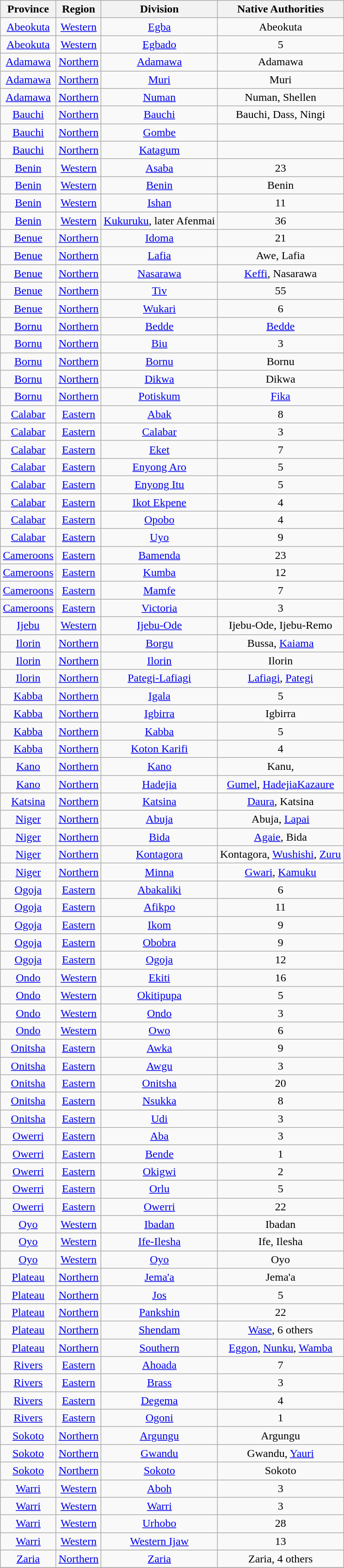<table class="wikitable sortable" style="text-align:center">
<tr>
<th>Province</th>
<th>Region</th>
<th>Division</th>
<th>Native Authorities</th>
</tr>
<tr>
<td><a href='#'>Abeokuta</a></td>
<td><a href='#'>Western</a></td>
<td><a href='#'>Egba</a></td>
<td>Abeokuta</td>
</tr>
<tr>
<td><a href='#'>Abeokuta</a></td>
<td><a href='#'>Western</a></td>
<td><a href='#'>Egbado</a></td>
<td>5</td>
</tr>
<tr>
<td><a href='#'>Adamawa</a></td>
<td><a href='#'>Northern</a></td>
<td><a href='#'>Adamawa</a></td>
<td>Adamawa</td>
</tr>
<tr>
<td><a href='#'>Adamawa</a></td>
<td><a href='#'>Northern</a></td>
<td><a href='#'>Muri</a></td>
<td>Muri</td>
</tr>
<tr>
<td><a href='#'>Adamawa</a></td>
<td><a href='#'>Northern</a></td>
<td><a href='#'>Numan</a></td>
<td>Numan, Shellen</td>
</tr>
<tr>
<td><a href='#'>Bauchi</a></td>
<td><a href='#'>Northern</a></td>
<td><a href='#'>Bauchi</a></td>
<td>Bauchi, Dass, Ningi</td>
</tr>
<tr>
<td><a href='#'>Bauchi</a></td>
<td><a href='#'>Northern</a></td>
<td><a href='#'>Gombe</a></td>
<td></td>
</tr>
<tr>
<td><a href='#'>Bauchi</a></td>
<td><a href='#'>Northern</a></td>
<td><a href='#'>Katagum</a></td>
<td></td>
</tr>
<tr>
<td><a href='#'>Benin</a></td>
<td><a href='#'>Western</a></td>
<td><a href='#'>Asaba</a></td>
<td>23</td>
</tr>
<tr>
<td><a href='#'>Benin</a></td>
<td><a href='#'>Western</a></td>
<td><a href='#'>Benin</a></td>
<td>Benin</td>
</tr>
<tr>
<td><a href='#'>Benin</a></td>
<td><a href='#'>Western</a></td>
<td><a href='#'>Ishan</a></td>
<td>11</td>
</tr>
<tr>
<td><a href='#'>Benin</a></td>
<td><a href='#'>Western</a></td>
<td><a href='#'>Kukuruku</a>, later Afenmai</td>
<td>36</td>
</tr>
<tr>
<td><a href='#'>Benue</a></td>
<td><a href='#'>Northern</a></td>
<td><a href='#'>Idoma</a></td>
<td>21</td>
</tr>
<tr>
<td><a href='#'>Benue</a></td>
<td><a href='#'>Northern</a></td>
<td><a href='#'>Lafia</a></td>
<td>Awe, Lafia</td>
</tr>
<tr>
<td><a href='#'>Benue</a></td>
<td><a href='#'>Northern</a></td>
<td><a href='#'>Nasarawa</a></td>
<td><a href='#'>Keffi</a>, Nasarawa</td>
</tr>
<tr>
<td><a href='#'>Benue</a></td>
<td><a href='#'>Northern</a></td>
<td><a href='#'>Tiv</a></td>
<td>55</td>
</tr>
<tr>
<td><a href='#'>Benue</a></td>
<td><a href='#'>Northern</a></td>
<td><a href='#'>Wukari</a></td>
<td>6</td>
</tr>
<tr>
<td><a href='#'>Bornu</a></td>
<td><a href='#'>Northern</a></td>
<td><a href='#'>Bedde</a></td>
<td><a href='#'>Bedde</a></td>
</tr>
<tr>
<td><a href='#'>Bornu</a></td>
<td><a href='#'>Northern</a></td>
<td><a href='#'>Biu</a></td>
<td>3</td>
</tr>
<tr>
<td><a href='#'>Bornu</a></td>
<td><a href='#'>Northern</a></td>
<td><a href='#'>Bornu</a></td>
<td>Bornu</td>
</tr>
<tr>
<td><a href='#'>Bornu</a></td>
<td><a href='#'>Northern</a></td>
<td><a href='#'>Dikwa</a></td>
<td>Dikwa</td>
</tr>
<tr>
<td><a href='#'>Bornu</a></td>
<td><a href='#'>Northern</a></td>
<td><a href='#'>Potiskum</a></td>
<td><a href='#'>Fika</a></td>
</tr>
<tr>
<td><a href='#'>Calabar</a></td>
<td><a href='#'>Eastern</a></td>
<td><a href='#'>Abak</a></td>
<td>8</td>
</tr>
<tr>
<td><a href='#'>Calabar</a></td>
<td><a href='#'>Eastern</a></td>
<td><a href='#'>Calabar</a></td>
<td>3</td>
</tr>
<tr>
<td><a href='#'>Calabar</a></td>
<td><a href='#'>Eastern</a></td>
<td><a href='#'>Eket</a></td>
<td>7</td>
</tr>
<tr>
<td><a href='#'>Calabar</a></td>
<td><a href='#'>Eastern</a></td>
<td><a href='#'>Enyong Aro</a></td>
<td>5</td>
</tr>
<tr>
<td><a href='#'>Calabar</a></td>
<td><a href='#'>Eastern</a></td>
<td><a href='#'>Enyong Itu</a></td>
<td>5</td>
</tr>
<tr>
<td><a href='#'>Calabar</a></td>
<td><a href='#'>Eastern</a></td>
<td><a href='#'>Ikot Ekpene</a></td>
<td>4</td>
</tr>
<tr>
<td><a href='#'>Calabar</a></td>
<td><a href='#'>Eastern</a></td>
<td><a href='#'>Opobo</a></td>
<td>4</td>
</tr>
<tr>
<td><a href='#'>Calabar</a></td>
<td><a href='#'>Eastern</a></td>
<td><a href='#'>Uyo</a></td>
<td>9</td>
</tr>
<tr>
<td><a href='#'>Cameroons</a></td>
<td><a href='#'>Eastern</a></td>
<td><a href='#'>Bamenda</a></td>
<td>23</td>
</tr>
<tr>
<td><a href='#'>Cameroons</a></td>
<td><a href='#'>Eastern</a></td>
<td><a href='#'>Kumba</a></td>
<td>12</td>
</tr>
<tr>
<td><a href='#'>Cameroons</a></td>
<td><a href='#'>Eastern</a></td>
<td><a href='#'>Mamfe</a></td>
<td>7</td>
</tr>
<tr>
<td><a href='#'>Cameroons</a></td>
<td><a href='#'>Eastern</a></td>
<td><a href='#'>Victoria</a></td>
<td>3</td>
</tr>
<tr>
<td><a href='#'>Ijebu</a></td>
<td><a href='#'>Western</a></td>
<td><a href='#'>Ijebu-Ode</a></td>
<td>Ijebu-Ode, Ijebu-Remo</td>
</tr>
<tr>
<td><a href='#'>Ilorin</a></td>
<td><a href='#'>Northern</a></td>
<td><a href='#'>Borgu</a></td>
<td>Bussa, <a href='#'>Kaiama</a></td>
</tr>
<tr>
<td><a href='#'>Ilorin</a></td>
<td><a href='#'>Northern</a></td>
<td><a href='#'>Ilorin</a></td>
<td>Ilorin</td>
</tr>
<tr>
<td><a href='#'>Ilorin</a></td>
<td><a href='#'>Northern</a></td>
<td><a href='#'>Pategi-Lafiagi</a></td>
<td><a href='#'>Lafiagi</a>, <a href='#'>Pategi</a></td>
</tr>
<tr>
<td><a href='#'>Kabba</a></td>
<td><a href='#'>Northern</a></td>
<td><a href='#'>Igala</a></td>
<td>5</td>
</tr>
<tr>
<td><a href='#'>Kabba</a></td>
<td><a href='#'>Northern</a></td>
<td><a href='#'>Igbirra</a></td>
<td>Igbirra</td>
</tr>
<tr>
<td><a href='#'>Kabba</a></td>
<td><a href='#'>Northern</a></td>
<td><a href='#'>Kabba</a></td>
<td>5</td>
</tr>
<tr>
<td><a href='#'>Kabba</a></td>
<td><a href='#'>Northern</a></td>
<td><a href='#'>Koton Karifi</a></td>
<td>4</td>
</tr>
<tr>
<td><a href='#'>Kano</a></td>
<td><a href='#'>Northern</a></td>
<td><a href='#'>Kano</a></td>
<td>Kanu,</td>
</tr>
<tr>
<td><a href='#'>Kano</a></td>
<td><a href='#'>Northern</a></td>
<td><a href='#'>Hadejia</a></td>
<td><a href='#'>Gumel</a>, <a href='#'>HadejiaKazaure</a></td>
</tr>
<tr>
<td><a href='#'>Katsina</a></td>
<td><a href='#'>Northern</a></td>
<td><a href='#'>Katsina</a></td>
<td><a href='#'>Daura</a>, Katsina</td>
</tr>
<tr>
<td><a href='#'>Niger</a></td>
<td><a href='#'>Northern</a></td>
<td><a href='#'>Abuja</a></td>
<td>Abuja, <a href='#'>Lapai</a></td>
</tr>
<tr>
<td><a href='#'>Niger</a></td>
<td><a href='#'>Northern</a></td>
<td><a href='#'>Bida</a></td>
<td><a href='#'>Agaie</a>, Bida</td>
</tr>
<tr>
<td><a href='#'>Niger</a></td>
<td><a href='#'>Northern</a></td>
<td><a href='#'>Kontagora</a></td>
<td>Kontagora, <a href='#'>Wushishi</a>, <a href='#'>Zuru</a></td>
</tr>
<tr>
<td><a href='#'>Niger</a></td>
<td><a href='#'>Northern</a></td>
<td><a href='#'>Minna</a></td>
<td><a href='#'>Gwari</a>, <a href='#'>Kamuku</a></td>
</tr>
<tr>
<td><a href='#'>Ogoja</a></td>
<td><a href='#'>Eastern</a></td>
<td><a href='#'>Abakaliki</a></td>
<td>6</td>
</tr>
<tr>
<td><a href='#'>Ogoja</a></td>
<td><a href='#'>Eastern</a></td>
<td><a href='#'>Afikpo</a></td>
<td>11</td>
</tr>
<tr>
<td><a href='#'>Ogoja</a></td>
<td><a href='#'>Eastern</a></td>
<td><a href='#'>Ikom</a></td>
<td>9</td>
</tr>
<tr>
<td><a href='#'>Ogoja</a></td>
<td><a href='#'>Eastern</a></td>
<td><a href='#'>Obobra</a></td>
<td>9</td>
</tr>
<tr>
<td><a href='#'>Ogoja</a></td>
<td><a href='#'>Eastern</a></td>
<td><a href='#'>Ogoja</a></td>
<td>12</td>
</tr>
<tr>
<td><a href='#'>Ondo</a></td>
<td><a href='#'>Western</a></td>
<td><a href='#'>Ekiti</a></td>
<td>16</td>
</tr>
<tr>
<td><a href='#'>Ondo</a></td>
<td><a href='#'>Western</a></td>
<td><a href='#'>Okitipupa</a></td>
<td>5</td>
</tr>
<tr>
<td><a href='#'>Ondo</a></td>
<td><a href='#'>Western</a></td>
<td><a href='#'>Ondo</a></td>
<td>3</td>
</tr>
<tr>
<td><a href='#'>Ondo</a></td>
<td><a href='#'>Western</a></td>
<td><a href='#'>Owo</a></td>
<td>6</td>
</tr>
<tr>
<td><a href='#'>Onitsha</a></td>
<td><a href='#'>Eastern</a></td>
<td><a href='#'>Awka</a></td>
<td>9</td>
</tr>
<tr>
<td><a href='#'>Onitsha</a></td>
<td><a href='#'>Eastern</a></td>
<td><a href='#'>Awgu</a></td>
<td>3</td>
</tr>
<tr>
<td><a href='#'>Onitsha</a></td>
<td><a href='#'>Eastern</a></td>
<td><a href='#'>Onitsha</a></td>
<td>20</td>
</tr>
<tr>
<td><a href='#'>Onitsha</a></td>
<td><a href='#'>Eastern</a></td>
<td><a href='#'>Nsukka</a></td>
<td>8</td>
</tr>
<tr>
<td><a href='#'>Onitsha</a></td>
<td><a href='#'>Eastern</a></td>
<td><a href='#'>Udi</a></td>
<td>3</td>
</tr>
<tr>
<td><a href='#'>Owerri</a></td>
<td><a href='#'>Eastern</a></td>
<td><a href='#'>Aba</a></td>
<td>3</td>
</tr>
<tr>
<td><a href='#'>Owerri</a></td>
<td><a href='#'>Eastern</a></td>
<td><a href='#'>Bende</a></td>
<td>1</td>
</tr>
<tr>
<td><a href='#'>Owerri</a></td>
<td><a href='#'>Eastern</a></td>
<td><a href='#'>Okigwi</a></td>
<td>2</td>
</tr>
<tr>
<td><a href='#'>Owerri</a></td>
<td><a href='#'>Eastern</a></td>
<td><a href='#'>Orlu</a></td>
<td>5</td>
</tr>
<tr>
<td><a href='#'>Owerri</a></td>
<td><a href='#'>Eastern</a></td>
<td><a href='#'>Owerri</a></td>
<td>22</td>
</tr>
<tr>
<td><a href='#'>Oyo</a></td>
<td><a href='#'>Western</a></td>
<td><a href='#'>Ibadan</a></td>
<td>Ibadan</td>
</tr>
<tr>
<td><a href='#'>Oyo</a></td>
<td><a href='#'>Western</a></td>
<td><a href='#'>Ife-Ilesha</a></td>
<td>Ife, Ilesha</td>
</tr>
<tr>
<td><a href='#'>Oyo</a></td>
<td><a href='#'>Western</a></td>
<td><a href='#'>Oyo</a></td>
<td>Oyo</td>
</tr>
<tr>
<td><a href='#'>Plateau</a></td>
<td><a href='#'>Northern</a></td>
<td><a href='#'>Jema'a</a></td>
<td>Jema'a</td>
</tr>
<tr>
<td><a href='#'>Plateau</a></td>
<td><a href='#'>Northern</a></td>
<td><a href='#'>Jos</a></td>
<td>5</td>
</tr>
<tr>
<td><a href='#'>Plateau</a></td>
<td><a href='#'>Northern</a></td>
<td><a href='#'>Pankshin</a></td>
<td>22</td>
</tr>
<tr>
<td><a href='#'>Plateau</a></td>
<td><a href='#'>Northern</a></td>
<td><a href='#'>Shendam</a></td>
<td><a href='#'>Wase</a>, 6 others</td>
</tr>
<tr>
<td><a href='#'>Plateau</a></td>
<td><a href='#'>Northern</a></td>
<td><a href='#'>Southern</a></td>
<td><a href='#'>Eggon</a>, <a href='#'>Nunku</a>, <a href='#'>Wamba</a></td>
</tr>
<tr>
<td><a href='#'>Rivers</a></td>
<td><a href='#'>Eastern</a></td>
<td><a href='#'>Ahoada</a></td>
<td>7</td>
</tr>
<tr>
<td><a href='#'>Rivers</a></td>
<td><a href='#'>Eastern</a></td>
<td><a href='#'>Brass</a></td>
<td>3</td>
</tr>
<tr>
<td><a href='#'>Rivers</a></td>
<td><a href='#'>Eastern</a></td>
<td><a href='#'>Degema</a></td>
<td>4</td>
</tr>
<tr>
<td><a href='#'>Rivers</a></td>
<td><a href='#'>Eastern</a></td>
<td><a href='#'>Ogoni</a></td>
<td>1</td>
</tr>
<tr>
<td><a href='#'>Sokoto</a></td>
<td><a href='#'>Northern</a></td>
<td><a href='#'>Argungu</a></td>
<td>Argungu</td>
</tr>
<tr>
<td><a href='#'>Sokoto</a></td>
<td><a href='#'>Northern</a></td>
<td><a href='#'>Gwandu</a></td>
<td>Gwandu, <a href='#'>Yauri</a></td>
</tr>
<tr>
<td><a href='#'>Sokoto</a></td>
<td><a href='#'>Northern</a></td>
<td><a href='#'>Sokoto</a></td>
<td>Sokoto</td>
</tr>
<tr>
<td><a href='#'>Warri</a></td>
<td><a href='#'>Western</a></td>
<td><a href='#'>Aboh</a></td>
<td>3</td>
</tr>
<tr>
<td><a href='#'>Warri</a></td>
<td><a href='#'>Western</a></td>
<td><a href='#'>Warri</a></td>
<td>3</td>
</tr>
<tr>
<td><a href='#'>Warri</a></td>
<td><a href='#'>Western</a></td>
<td><a href='#'>Urhobo</a></td>
<td>28</td>
</tr>
<tr>
<td><a href='#'>Warri</a></td>
<td><a href='#'>Western</a></td>
<td><a href='#'>Western Ijaw</a></td>
<td>13</td>
</tr>
<tr>
<td><a href='#'>Zaria</a></td>
<td><a href='#'>Northern</a></td>
<td><a href='#'>Zaria</a></td>
<td>Zaria, 4 others</td>
</tr>
<tr>
</tr>
</table>
